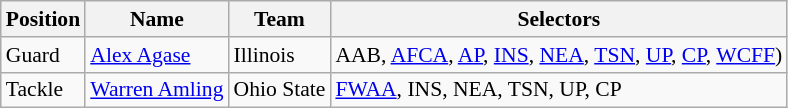<table class="wikitable" style="font-size: 90%">
<tr>
<th>Position</th>
<th>Name</th>
<th>Team</th>
<th>Selectors</th>
</tr>
<tr>
<td>Guard</td>
<td><a href='#'>Alex Agase</a></td>
<td>Illinois</td>
<td>AAB, <a href='#'>AFCA</a>, <a href='#'>AP</a>, <a href='#'>INS</a>, <a href='#'>NEA</a>, <a href='#'>TSN</a>, <a href='#'>UP</a>, <a href='#'>CP</a>, <a href='#'>WCFF</a>)</td>
</tr>
<tr>
<td>Tackle</td>
<td><a href='#'>Warren Amling</a></td>
<td>Ohio State</td>
<td><a href='#'>FWAA</a>, INS, NEA, TSN, UP, CP</td>
</tr>
</table>
